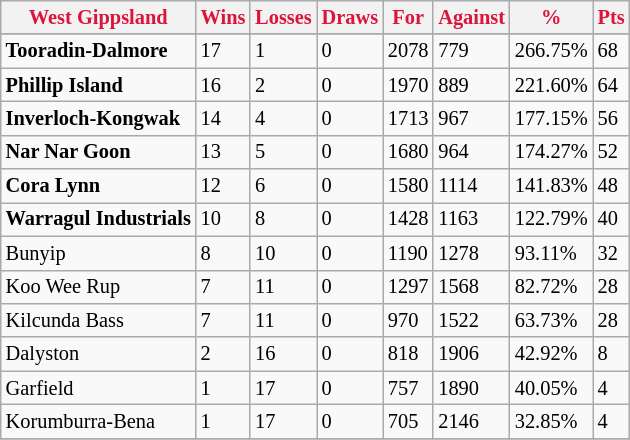<table style="font-size: 85%; text-align: left;" class="wikitable">
<tr>
<th style="color:crimson">West Gippsland</th>
<th style="color:crimson">Wins</th>
<th style="color:crimson">Losses</th>
<th style="color:crimson">Draws</th>
<th style="color:crimson">For</th>
<th style="color:crimson">Against</th>
<th style="color:crimson">%</th>
<th style="color:crimson">Pts</th>
</tr>
<tr>
</tr>
<tr>
</tr>
<tr>
<td><strong> Tooradin-Dalmore</strong></td>
<td>17</td>
<td>1</td>
<td>0</td>
<td>2078</td>
<td>779</td>
<td>266.75%</td>
<td>68</td>
</tr>
<tr>
<td><strong> Phillip Island </strong></td>
<td>16</td>
<td>2</td>
<td>0</td>
<td>1970</td>
<td>889</td>
<td>221.60%</td>
<td>64</td>
</tr>
<tr>
<td><strong> Inverloch-Kongwak</strong></td>
<td>14</td>
<td>4</td>
<td>0</td>
<td>1713</td>
<td>967</td>
<td>177.15%</td>
<td>56</td>
</tr>
<tr>
<td><strong> Nar Nar Goon</strong></td>
<td>13</td>
<td>5</td>
<td>0</td>
<td>1680</td>
<td>964</td>
<td>174.27%</td>
<td>52</td>
</tr>
<tr>
<td><strong> Cora Lynn</strong></td>
<td>12</td>
<td>6</td>
<td>0</td>
<td>1580</td>
<td>1114</td>
<td>141.83%</td>
<td>48</td>
</tr>
<tr>
<td><strong> Warragul Industrials</strong></td>
<td>10</td>
<td>8</td>
<td>0</td>
<td>1428</td>
<td>1163</td>
<td>122.79%</td>
<td>40</td>
</tr>
<tr>
<td>Bunyip</td>
<td>8</td>
<td>10</td>
<td>0</td>
<td>1190</td>
<td>1278</td>
<td>93.11%</td>
<td>32</td>
</tr>
<tr>
<td>Koo Wee Rup</td>
<td>7</td>
<td>11</td>
<td>0</td>
<td>1297</td>
<td>1568</td>
<td>82.72%</td>
<td>28</td>
</tr>
<tr>
<td>Kilcunda Bass</td>
<td>7</td>
<td>11</td>
<td>0</td>
<td>970</td>
<td>1522</td>
<td>63.73%</td>
<td>28</td>
</tr>
<tr>
<td>Dalyston</td>
<td>2</td>
<td>16</td>
<td>0</td>
<td>818</td>
<td>1906</td>
<td>42.92%</td>
<td>8</td>
</tr>
<tr>
<td>Garfield</td>
<td>1</td>
<td>17</td>
<td>0</td>
<td>757</td>
<td>1890</td>
<td>40.05%</td>
<td>4</td>
</tr>
<tr>
<td>Korumburra-Bena</td>
<td>1</td>
<td>17</td>
<td>0</td>
<td>705</td>
<td>2146</td>
<td>32.85%</td>
<td>4</td>
</tr>
<tr>
</tr>
</table>
